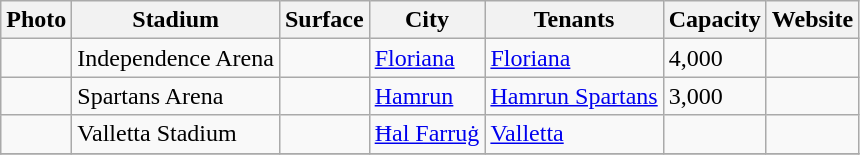<table class="wikitable">
<tr>
<th>Photo</th>
<th>Stadium</th>
<th>Surface</th>
<th>City</th>
<th>Tenants</th>
<th>Capacity</th>
<th>Website</th>
</tr>
<tr>
<td></td>
<td>Independence Arena</td>
<td></td>
<td><a href='#'>Floriana</a></td>
<td><a href='#'>Floriana</a></td>
<td>4,000</td>
<td></td>
</tr>
<tr>
<td></td>
<td>Spartans Arena</td>
<td></td>
<td><a href='#'>Hamrun</a></td>
<td><a href='#'>Hamrun Spartans</a></td>
<td>3,000</td>
<td></td>
</tr>
<tr>
<td></td>
<td>Valletta Stadium</td>
<td></td>
<td><a href='#'>Ħal Farruġ</a></td>
<td><a href='#'>Valletta</a></td>
<td></td>
<td></td>
</tr>
<tr>
</tr>
</table>
